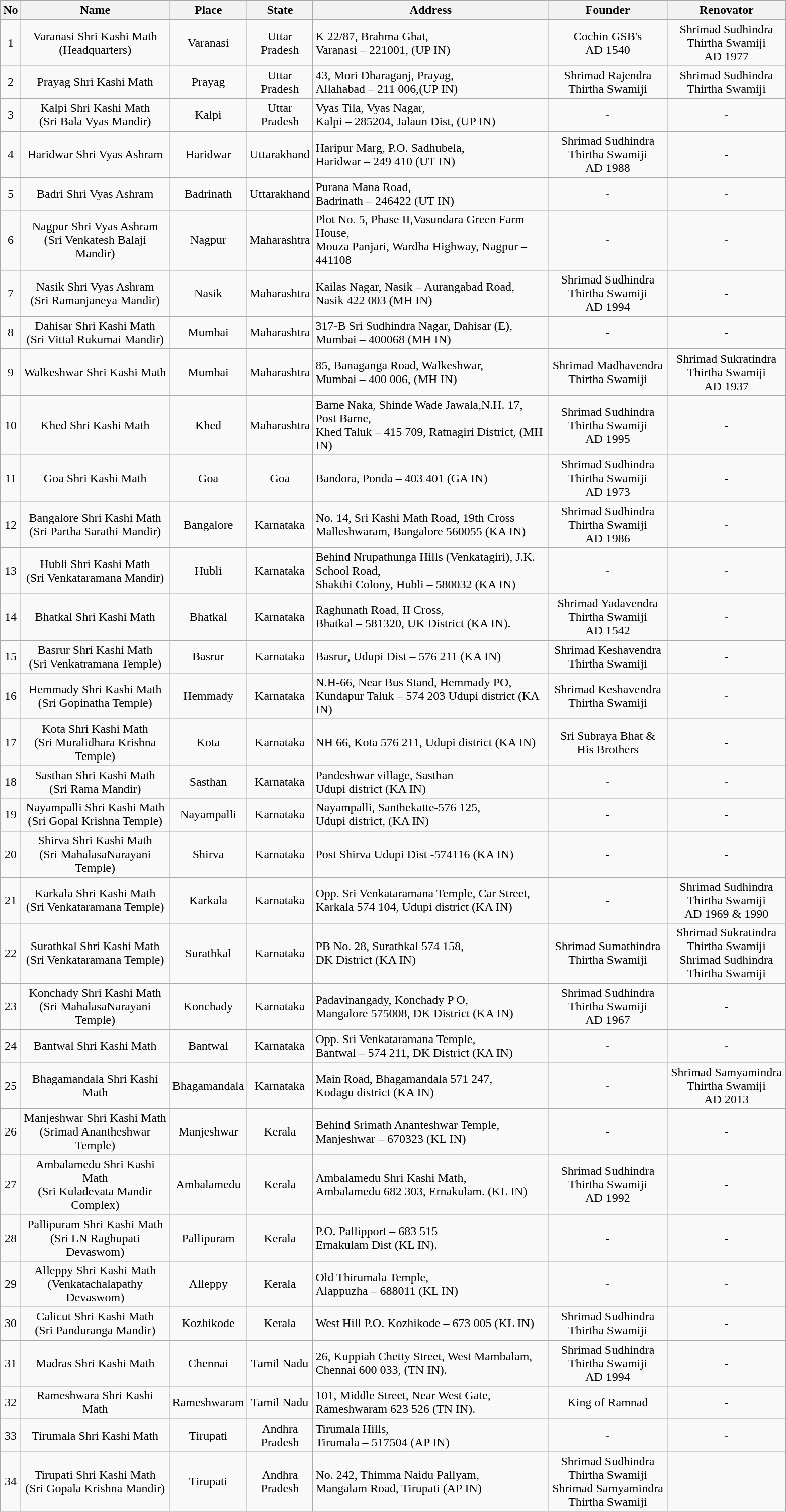<table class= "wikitable sortable" valign=" centre">
<tr>
<th scope="col"    width="5px">No                          </th>
<th scope="col"    width="190px">Name                           </th>
<th scope="col"    width="73px">Place                          </th>
<th scope="col"    width="73px">State                       	  </th>
<th scope="col"    width="305px">Address			              </th>
<th scope="col"    width="150px">Founder                        </th>
<th scope="col"    width="150px">Renovator                      </th>
</tr>
<tr>
<td style="text-align:center;">1</td>
<td style="text-align:center;">Varanasi Shri Kashi Math <br> (Headquarters)</td>
<td style="text-align:center;">Varanasi</td>
<td style="text-align:center;">Uttar Pradesh</td>
<td>K 22/87, Brahma Ghat,<br> Varanasi – 221001, (UP IN)</td>
<td style="text-align:center;">Cochin GSB's <br> AD 1540</td>
<td style="text-align:center;">Shrimad Sudhindra Thirtha Swamiji<br> AD 1977</td>
</tr>
<tr>
<td style="text-align:center;">2</td>
<td style="text-align:center;">Prayag Shri Kashi Math</td>
<td style="text-align:center;">Prayag</td>
<td style="text-align:center;">Uttar Pradesh</td>
<td>43, Mori Dharaganj, Prayag,<br> Allahabad – 211 006,(UP IN)</td>
<td style="text-align:center;">Shrimad Rajendra Thirtha Swamiji</td>
<td style="text-align:center;">Shrimad Sudhindra Thirtha Swamiji</td>
</tr>
<tr>
<td style="text-align:center;">3</td>
<td style="text-align:center;">Kalpi Shri Kashi Math <br> (Sri Bala Vyas Mandir)</td>
<td style="text-align:center;">Kalpi</td>
<td style="text-align:center;">Uttar Pradesh</td>
<td>Vyas Tila, Vyas Nagar,<br> Kalpi – 285204, Jalaun Dist, (UP IN)</td>
<td style="text-align:center;">-</td>
<td style="text-align:center;">-</td>
</tr>
<tr>
<td style="text-align:center;">4</td>
<td style="text-align:center;">Haridwar Shri Vyas Ashram</td>
<td style="text-align:center;">Haridwar</td>
<td style="text-align:center;">Uttarakhand</td>
<td>Haripur Marg, P.O. Sadhubela,<br> Haridwar – 249 410 (UT IN)</td>
<td style="text-align:center;">Shrimad Sudhindra Thirtha Swamiji <br> AD 1988</td>
<td style="text-align:center;">-</td>
</tr>
<tr>
<td style="text-align:center;">5</td>
<td style="text-align:center;">Badri Shri Vyas Ashram</td>
<td style="text-align:center;">Badrinath</td>
<td style="text-align:center;">Uttarakhand</td>
<td>Purana Mana Road, <br> Badrinath – 246422 (UT IN)</td>
<td style="text-align:center;">-</td>
<td style="text-align:center;">-</td>
</tr>
<tr>
<td style="text-align:center;">6</td>
<td style="text-align:center;">Nagpur Shri Vyas Ashram <br> (Sri Venkatesh Balaji Mandir)</td>
<td style="text-align:center;">Nagpur</td>
<td style="text-align:center;">Maharashtra</td>
<td>Plot No. 5, Phase II,Vasundara Green Farm House, <br> Mouza Panjari, Wardha Highway, Nagpur – 441108</td>
<td style="text-align:center;">-</td>
<td style="text-align:center;">-</td>
</tr>
<tr>
<td style="text-align:center;">7</td>
<td style="text-align:center;">Nasik Shri Vyas Ashram <br> (Sri Ramanjaneya Mandir)</td>
<td style="text-align:center;">Nasik</td>
<td style="text-align:center;">Maharashtra</td>
<td>Kailas Nagar, Nasik – Aurangabad Road,<br> Nasik 422 003 (MH IN)</td>
<td style="text-align:center;">Shrimad Sudhindra Thirtha Swamiji <br> AD 1994</td>
<td style="text-align:center;">-</td>
</tr>
<tr>
<td style="text-align:center;">8</td>
<td style="text-align:center;">Dahisar Shri Kashi Math <br> (Sri Vittal Rukumai Mandir)</td>
<td style="text-align:center;">Mumbai</td>
<td style="text-align:center;">Maharashtra</td>
<td>317-B Sri Sudhindra Nagar, Dahisar (E), <br> Mumbai – 400068 (MH IN)</td>
<td style="text-align:center;">-</td>
<td style="text-align:center;">-</td>
</tr>
<tr>
<td style="text-align:center;">9</td>
<td style="text-align:center;">Walkeshwar Shri Kashi Math</td>
<td style="text-align:center;">Mumbai</td>
<td style="text-align:center;">Maharashtra</td>
<td>85, Banaganga Road, Walkeshwar, <br> Mumbai – 400 006, (MH IN)</td>
<td style="text-align:center;">Shrimad Madhavendra Thirtha Swamiji</td>
<td style="text-align:center;">Shrimad Sukratindra Thirtha Swamiji <br> AD 1937</td>
</tr>
<tr>
<td style="text-align:center;">10</td>
<td style="text-align:center;">Khed Shri Kashi Math</td>
<td style="text-align:center;">Khed</td>
<td style="text-align:center;">Maharashtra</td>
<td>Barne Naka, Shinde Wade Jawala,N.H. 17, Post Barne, <br> Khed Taluk – 415 709, Ratnagiri District, (MH IN)</td>
<td style="text-align:center;">Shrimad Sudhindra Thirtha Swamiji <br> AD 1995</td>
<td style="text-align:center;">-</td>
</tr>
<tr>
<td style="text-align:center;">11</td>
<td style="text-align:center;">Goa Shri Kashi Math</td>
<td style="text-align:center;">Goa</td>
<td style="text-align:center;">Goa</td>
<td>Bandora, Ponda – 403 401 (GA IN)</td>
<td style="text-align:center;">Shrimad Sudhindra Thirtha Swamiji <br> AD 1973</td>
<td style="text-align:center;">-</td>
</tr>
<tr>
<td style="text-align:center;">12</td>
<td style="text-align:center;">Bangalore Shri Kashi Math <br> (Sri Partha Sarathi Mandir)</td>
<td style="text-align:center;">Bangalore</td>
<td style="text-align:center;">Karnataka</td>
<td>No. 14, Sri Kashi Math Road, 19th Cross <br> Malleshwaram, Bangalore 560055 (KA IN)</td>
<td style="text-align:center;">Shrimad Sudhindra Thirtha Swamiji <br> AD 1986</td>
<td style="text-align:center;">-</td>
</tr>
<tr>
<td style="text-align:center;">13</td>
<td style="text-align:center;">Hubli Shri Kashi Math <br> (Sri Venkataramana Mandir)</td>
<td style="text-align:center;">Hubli</td>
<td style="text-align:center;">Karnataka</td>
<td>Behind Nrupathunga Hills (Venkatagiri), J.K. School Road, <br> Shakthi Colony, Hubli – 580032 (KA IN)</td>
<td style="text-align:center;">-</td>
<td style="text-align:center;">-</td>
</tr>
<tr>
<td style="text-align:center;">14</td>
<td style="text-align:center;">Bhatkal Shri Kashi Math</td>
<td style="text-align:center;">Bhatkal</td>
<td style="text-align:center;">Karnataka</td>
<td>Raghunath Road, II Cross, <br> Bhatkal – 581320, UK District (KA IN).</td>
<td style="text-align:center;">Shrimad Yadavendra Thirtha Swamiji <br> AD 1542</td>
<td style="text-align:center;">-</td>
</tr>
<tr>
<td style="text-align:center;">15</td>
<td style="text-align:center;">Basrur Shri Kashi Math <br> (Sri Venkatramana Temple)</td>
<td style="text-align:center;">Basrur</td>
<td style="text-align:center;">Karnataka</td>
<td>Basrur, Udupi Dist – 576 211 (KA IN)</td>
<td style="text-align:center;">Shrimad Keshavendra Thirtha Swamiji</td>
<td style="text-align:center;">-</td>
</tr>
<tr>
<td style="text-align:center;">16</td>
<td style="text-align:center;">Hemmady Shri Kashi Math <br> (Sri Gopinatha Temple)</td>
<td style="text-align:center;">Hemmady</td>
<td style="text-align:center;">Karnataka</td>
<td>N.H-66, Near Bus Stand, Hemmady PO, <br> Kundapur Taluk – 574 203 Udupi district (KA IN)</td>
<td style="text-align:center;">Shrimad Keshavendra Thirtha Swamiji</td>
<td style="text-align:center;">-</td>
</tr>
<tr>
<td style="text-align:center;">17</td>
<td style="text-align:center;">Kota Shri Kashi Math <br> (Sri Muralidhara Krishna Temple)</td>
<td style="text-align:center;">Kota</td>
<td style="text-align:center;">Karnataka</td>
<td>NH 66, Kota 576 211, Udupi district (KA IN)</td>
<td style="text-align:center;">Sri Subraya Bhat & His Brothers</td>
<td style="text-align:center;">-</td>
</tr>
<tr>
<td style="text-align:center;">18</td>
<td style="text-align:center;">Sasthan Shri Kashi Math <br>(Sri Rama Mandir)</td>
<td style="text-align:center;">Sasthan</td>
<td style="text-align:center;">Karnataka</td>
<td>Pandeshwar village, Sasthan <br>Udupi district (KA IN)</td>
<td style="text-align:center;">-</td>
<td style="text-align:center;">-</td>
</tr>
<tr>
<td style="text-align:center;">19</td>
<td style="text-align:center;">Nayampalli Shri Kashi Math <br> (Sri Gopal Krishna Temple)</td>
<td style="text-align:center;">Nayampalli</td>
<td style="text-align:center;">Karnataka</td>
<td>Nayampalli, Santhekatte-576 125,<br> Udupi district, (KA IN)</td>
<td style="text-align:center;">-</td>
<td style="text-align:center;">-</td>
</tr>
<tr>
<td style="text-align:center;">20</td>
<td style="text-align:center;">Shirva Shri Kashi Math <br> (Sri MahalasaNarayani Temple)</td>
<td style="text-align:center;">Shirva</td>
<td style="text-align:center;">Karnataka</td>
<td>Post Shirva Udupi Dist -574116 (KA IN)</td>
<td style="text-align:center;">-</td>
<td style="text-align:center;">-</td>
</tr>
<tr>
<td style="text-align:center;">21</td>
<td style="text-align:center;">Karkala Shri Kashi Math <br> (Sri Venkataramana Temple)</td>
<td style="text-align:center;">Karkala</td>
<td style="text-align:center;">Karnataka</td>
<td>Opp. Sri Venkataramana Temple, Car Street,<br> Karkala 574 104, Udupi district (KA IN)</td>
<td style="text-align:center;">-</td>
<td style="text-align:center;">Shrimad Sudhindra Thirtha Swamiji <br> AD 1969 & 1990</td>
</tr>
<tr>
<td style="text-align:center;">22</td>
<td style="text-align:center;">Surathkal Shri Kashi Math <br> (Sri Venkataramana Temple)</td>
<td style="text-align:center;">Surathkal</td>
<td style="text-align:center;">Karnataka</td>
<td>PB No. 28, Surathkal 574 158, <br> DK District (KA IN)</td>
<td style="text-align:center;">Shrimad Sumathindra Thirtha Swamiji</td>
<td style="text-align:center;">Shrimad Sukratindra Thirtha Swamiji <br> Shrimad Sudhindra Thirtha Swamiji</td>
</tr>
<tr>
<td style="text-align:center;">23</td>
<td style="text-align:center;">Konchady Shri Kashi Math <br> (Sri MahalasaNarayani Temple)</td>
<td style="text-align:center;">Konchady</td>
<td style="text-align:center;">Karnataka</td>
<td>Padavinangady, Konchady P O, <br> Mangalore 575008, DK District (KA IN)</td>
<td style="text-align:center;">Shrimad Sudhindra Thirtha Swamiji <br> AD 1967</td>
<td style="text-align:center;">-</td>
</tr>
<tr>
<td style="text-align:center;">24</td>
<td style="text-align:center;">Bantwal Shri Kashi Math</td>
<td style="text-align:center;">Bantwal</td>
<td style="text-align:center;">Karnataka</td>
<td>Opp. Sri Venkataramana Temple, <br> Bantwal – 574 211, DK District (KA IN)</td>
<td style="text-align:center;">-</td>
<td style="text-align:center;">-</td>
</tr>
<tr>
<td style="text-align:center;">25</td>
<td style="text-align:center;">Bhagamandala Shri Kashi Math</td>
<td style="text-align:center;">Bhagamandala</td>
<td style="text-align:center;">Karnataka</td>
<td>Main Road, Bhagamandala 571 247, <br> Kodagu district (KA IN)</td>
<td style="text-align:center;">-</td>
<td style="text-align:center;">Shrimad Samyamindra Thirtha Swamiji <br> AD 2013</td>
</tr>
<tr>
<td style="text-align:center;">26</td>
<td style="text-align:center;">Manjeshwar Shri Kashi Math <br> (Srimad Anantheshwar Temple)</td>
<td style="text-align:center;">Manjeshwar</td>
<td style="text-align:center;">Kerala</td>
<td>Behind Srimath Ananteshwar Temple, <br>Manjeshwar – 670323 (KL IN)</td>
<td style="text-align:center;">-</td>
<td style="text-align:center;">-</td>
</tr>
<tr>
<td style="text-align:center;">27</td>
<td style="text-align:center;">Ambalamedu Shri Kashi Math <br> (Sri Kuladevata Mandir Complex)</td>
<td style="text-align:center;">Ambalamedu</td>
<td style="text-align:center;">Kerala</td>
<td>Ambalamedu Shri Kashi Math, <br> Ambalamedu 682 303, Ernakulam. (KL IN)</td>
<td style="text-align:center;">Shrimad Sudhindra Thirtha Swamiji <br> AD 1992</td>
<td style="text-align:center;">-</td>
</tr>
<tr>
<td style="text-align:center;">28</td>
<td style="text-align:center;">Pallipuram Shri Kashi Math <br> (Sri LN Raghupati Devaswom)</td>
<td style="text-align:center;">Pallipuram</td>
<td style="text-align:center;">Kerala</td>
<td>P.O. Pallipport – 683 515 <br> Ernakulam Dist (KL IN).</td>
<td style="text-align:center;">-</td>
<td style="text-align:center;">-</td>
</tr>
<tr>
<td style="text-align:center;">29</td>
<td style="text-align:center;">Alleppy Shri Kashi Math <br> (Venkatachalapathy Devaswom)</td>
<td style="text-align:center;">Alleppy</td>
<td style="text-align:center;">Kerala</td>
<td>Old Thirumala Temple, <br> Alappuzha – 688011 (KL IN)</td>
<td style="text-align:center;">-</td>
<td style="text-align:center;">-</td>
</tr>
<tr>
<td style="text-align:center;">30</td>
<td style="text-align:center;">Calicut Shri Kashi Math <br> (Sri Panduranga Mandir)</td>
<td style="text-align:center;">Kozhikode</td>
<td style="text-align:center;">Kerala</td>
<td>West Hill P.O. Kozhikode – 673 005 (KL IN)</td>
<td style="text-align:center;">Shrimad Sudhindra Thirtha Swamiji</td>
<td style="text-align:center;">-</td>
</tr>
<tr>
<td style="text-align:center;">31</td>
<td style="text-align:center;">Madras Shri Kashi Math</td>
<td style="text-align:center;">Chennai</td>
<td style="text-align:center;">Tamil Nadu</td>
<td>26, Kuppiah Chetty Street, West Mambalam, <br>Chennai 600 033, (TN IN).</td>
<td style="text-align:center;">Shrimad Sudhindra Thirtha Swamiji<br> AD 1994</td>
<td style="text-align:center;">-</td>
</tr>
<tr>
<td style="text-align:center;">32</td>
<td style="text-align:center;">Rameshwara Shri Kashi Math</td>
<td style="text-align:center;">Rameshwaram</td>
<td style="text-align:center;">Tamil Nadu</td>
<td>101, Middle Street, Near West Gate, <br>Rameshwaram 623 526 (TN IN).</td>
<td style="text-align:center;">King of Ramnad</td>
<td style="text-align:center;">-</td>
</tr>
<tr>
<td style="text-align:center;">33</td>
<td style="text-align:center;">Tirumala Shri Kashi Math</td>
<td style="text-align:center;">Tirupati</td>
<td style="text-align:center;">Andhra Pradesh</td>
<td>Tirumala Hills, <br>Tirumala – 517504 (AP IN)</td>
<td style="text-align:center;">-</td>
<td style="text-align:center;">-</td>
</tr>
<tr>
<td style="text-align:center;">34</td>
<td style="text-align:center;">Tirupati Shri Kashi Math <br> (Sri Gopala Krishna Mandir)</td>
<td style="text-align:center;">Tirupati</td>
<td style="text-align:center;">Andhra Pradesh</td>
<td>No. 242, Thimma Naidu Pallyam,  <br> Mangalam Road, Tirupati (AP IN)</td>
<td style="text-align:center;">Shrimad Sudhindra Thirtha Swamiji <br> Shrimad Samyamindra Thirtha Swamiji</td>
<td></td>
</tr>
</table>
